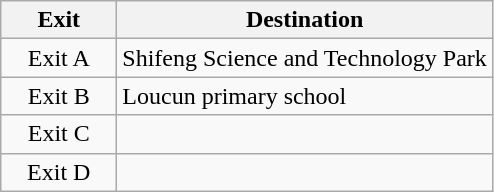<table class="wikitable">
<tr>
<th style="width:70px">Exit</th>
<th>Destination</th>
</tr>
<tr>
<td align="center">Exit A</td>
<td>Shifeng Science and Technology Park</td>
</tr>
<tr>
<td align="center">Exit B</td>
<td>Loucun primary school</td>
</tr>
<tr>
<td align="center">Exit C</td>
<td></td>
</tr>
<tr>
<td align="center">Exit D</td>
<td></td>
</tr>
</table>
